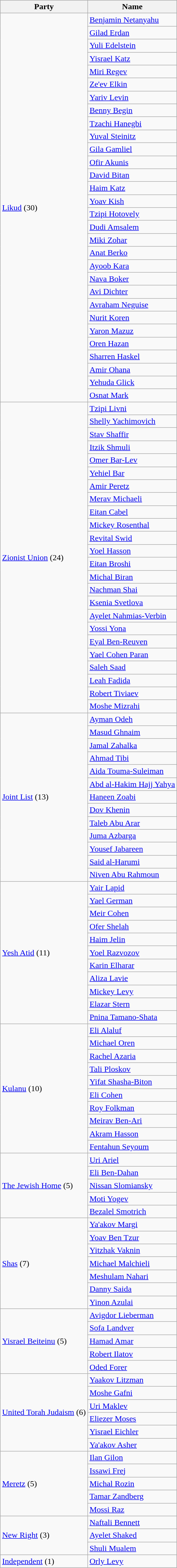<table class=wikitable>
<tr>
<th>Party</th>
<th>Name</th>
</tr>
<tr>
<td rowspan=30><a href='#'>Likud</a> (30)</td>
<td><a href='#'>Benjamin Netanyahu</a></td>
</tr>
<tr>
<td><a href='#'>Gilad Erdan</a></td>
</tr>
<tr>
<td><a href='#'>Yuli Edelstein</a></td>
</tr>
<tr>
<td><a href='#'>Yisrael Katz</a></td>
</tr>
<tr>
<td><a href='#'>Miri Regev</a></td>
</tr>
<tr>
<td><a href='#'>Ze'ev Elkin</a></td>
</tr>
<tr>
<td><a href='#'>Yariv Levin</a></td>
</tr>
<tr>
<td><a href='#'>Benny Begin</a></td>
</tr>
<tr>
<td><a href='#'>Tzachi Hanegbi</a></td>
</tr>
<tr>
<td><a href='#'>Yuval Steinitz</a></td>
</tr>
<tr>
<td><a href='#'>Gila Gamliel</a></td>
</tr>
<tr>
<td><a href='#'>Ofir Akunis</a></td>
</tr>
<tr>
<td><a href='#'>David Bitan</a></td>
</tr>
<tr>
<td><a href='#'>Haim Katz</a></td>
</tr>
<tr>
<td><a href='#'>Yoav Kish</a></td>
</tr>
<tr>
<td><a href='#'>Tzipi Hotovely</a></td>
</tr>
<tr>
<td><a href='#'>Dudi Amsalem</a></td>
</tr>
<tr>
<td><a href='#'>Miki Zohar</a></td>
</tr>
<tr>
<td><a href='#'>Anat Berko</a></td>
</tr>
<tr>
<td><a href='#'>Ayoob Kara</a></td>
</tr>
<tr>
<td><a href='#'>Nava Boker</a></td>
</tr>
<tr>
<td><a href='#'>Avi Dichter</a></td>
</tr>
<tr>
<td><a href='#'>Avraham Neguise</a></td>
</tr>
<tr>
<td><a href='#'>Nurit Koren</a></td>
</tr>
<tr>
<td><a href='#'>Yaron Mazuz</a></td>
</tr>
<tr>
<td><a href='#'>Oren Hazan</a></td>
</tr>
<tr>
<td><a href='#'>Sharren Haskel</a></td>
</tr>
<tr>
<td><a href='#'>Amir Ohana</a></td>
</tr>
<tr>
<td><a href='#'>Yehuda Glick</a></td>
</tr>
<tr>
<td><a href='#'>Osnat Mark</a></td>
</tr>
<tr>
<td ROWSPAN=24><a href='#'>Zionist Union</a> (24)</td>
<td><a href='#'>Tzipi Livni</a></td>
</tr>
<tr>
<td><a href='#'>Shelly Yachimovich</a></td>
</tr>
<tr>
<td><a href='#'>Stav Shaffir</a></td>
</tr>
<tr>
<td><a href='#'>Itzik Shmuli</a></td>
</tr>
<tr>
<td><a href='#'>Omer Bar-Lev</a></td>
</tr>
<tr>
<td><a href='#'>Yehiel Bar</a></td>
</tr>
<tr>
<td><a href='#'>Amir Peretz</a></td>
</tr>
<tr>
<td><a href='#'>Merav Michaeli</a></td>
</tr>
<tr>
<td><a href='#'>Eitan Cabel</a></td>
</tr>
<tr>
<td><a href='#'>Mickey Rosenthal</a></td>
</tr>
<tr>
<td><a href='#'>Revital Swid</a></td>
</tr>
<tr>
<td><a href='#'>Yoel Hasson</a></td>
</tr>
<tr>
<td><a href='#'>Eitan Broshi</a></td>
</tr>
<tr>
<td><a href='#'>Michal Biran</a></td>
</tr>
<tr>
<td><a href='#'>Nachman Shai</a></td>
</tr>
<tr>
<td><a href='#'>Ksenia Svetlova</a></td>
</tr>
<tr>
<td><a href='#'>Ayelet Nahmias-Verbin</a></td>
</tr>
<tr>
<td><a href='#'>Yossi Yona</a></td>
</tr>
<tr>
<td><a href='#'>Eyal Ben-Reuven</a></td>
</tr>
<tr>
<td><a href='#'>Yael Cohen Paran</a></td>
</tr>
<tr>
<td><a href='#'>Saleh Saad</a></td>
</tr>
<tr>
<td><a href='#'>Leah Fadida</a></td>
</tr>
<tr>
<td><a href='#'>Robert Tiviaev</a></td>
</tr>
<tr>
<td><a href='#'>Moshe Mizrahi</a></td>
</tr>
<tr>
<td ROWSPAN=13><a href='#'>Joint List</a> (13)</td>
<td><a href='#'>Ayman Odeh</a></td>
</tr>
<tr>
<td><a href='#'>Masud Ghnaim</a></td>
</tr>
<tr>
<td><a href='#'>Jamal Zahalka</a></td>
</tr>
<tr>
<td><a href='#'>Ahmad Tibi</a></td>
</tr>
<tr>
<td><a href='#'>Aida Touma-Suleiman</a></td>
</tr>
<tr>
<td><a href='#'>Abd al-Hakim Hajj Yahya</a></td>
</tr>
<tr>
<td><a href='#'>Haneen Zoabi</a></td>
</tr>
<tr>
<td><a href='#'>Dov Khenin</a></td>
</tr>
<tr>
<td><a href='#'>Taleb Abu Arar</a></td>
</tr>
<tr>
<td><a href='#'>Juma Azbarga</a></td>
</tr>
<tr>
<td><a href='#'>Yousef Jabareen</a></td>
</tr>
<tr>
<td><a href='#'>Said al-Harumi</a></td>
</tr>
<tr>
<td><a href='#'>Niven Abu Rahmoun</a></td>
</tr>
<tr>
<td ROWSPAN=11><a href='#'>Yesh Atid</a> (11)</td>
<td><a href='#'>Yair Lapid</a></td>
</tr>
<tr>
<td><a href='#'>Yael German</a></td>
</tr>
<tr>
<td><a href='#'>Meir Cohen</a></td>
</tr>
<tr>
<td><a href='#'>Ofer Shelah</a></td>
</tr>
<tr>
<td><a href='#'>Haim Jelin</a></td>
</tr>
<tr>
<td><a href='#'>Yoel Razvozov</a></td>
</tr>
<tr>
<td><a href='#'>Karin Elharar</a></td>
</tr>
<tr>
<td><a href='#'>Aliza Lavie</a></td>
</tr>
<tr>
<td><a href='#'>Mickey Levy</a></td>
</tr>
<tr>
<td><a href='#'>Elazar Stern</a></td>
</tr>
<tr>
<td><a href='#'>Pnina Tamano-Shata</a></td>
</tr>
<tr>
<td ROWSPAN=10><a href='#'>Kulanu</a> (10)</td>
<td><a href='#'>Eli Alaluf</a></td>
</tr>
<tr>
<td><a href='#'>Michael Oren</a></td>
</tr>
<tr>
<td><a href='#'>Rachel Azaria</a></td>
</tr>
<tr>
<td><a href='#'>Tali Ploskov</a></td>
</tr>
<tr>
<td><a href='#'>Yifat Shasha-Biton</a></td>
</tr>
<tr>
<td><a href='#'>Eli Cohen</a></td>
</tr>
<tr>
<td><a href='#'>Roy Folkman</a></td>
</tr>
<tr>
<td><a href='#'>Meirav Ben-Ari</a></td>
</tr>
<tr>
<td><a href='#'>Akram Hasson</a></td>
</tr>
<tr>
<td><a href='#'>Fentahun Seyoum</a></td>
</tr>
<tr>
<td ROWSPAN=5><a href='#'>The Jewish Home</a>  (5)</td>
<td><a href='#'>Uri Ariel</a></td>
</tr>
<tr>
<td><a href='#'>Eli Ben-Dahan</a></td>
</tr>
<tr>
<td><a href='#'>Nissan Slomiansky</a></td>
</tr>
<tr>
<td><a href='#'>Moti Yogev</a></td>
</tr>
<tr>
<td><a href='#'>Bezalel Smotrich</a></td>
</tr>
<tr>
<td rowspan=7><a href='#'>Shas</a> (7)</td>
<td><a href='#'>Ya'akov Margi</a></td>
</tr>
<tr>
<td><a href='#'>Yoav Ben Tzur</a></td>
</tr>
<tr>
<td><a href='#'>Yitzhak Vaknin</a></td>
</tr>
<tr>
<td><a href='#'>Michael Malchieli</a></td>
</tr>
<tr>
<td><a href='#'>Meshulam Nahari</a></td>
</tr>
<tr>
<td><a href='#'>Danny Saida</a></td>
</tr>
<tr>
<td><a href='#'>Yinon Azulai</a></td>
</tr>
<tr>
<td ROWSPAN=5><a href='#'>Yisrael Beiteinu</a> (5)</td>
<td><a href='#'>Avigdor Lieberman</a></td>
</tr>
<tr>
<td><a href='#'>Sofa Landver</a></td>
</tr>
<tr>
<td><a href='#'>Hamad Amar</a></td>
</tr>
<tr>
<td><a href='#'>Robert Ilatov</a></td>
</tr>
<tr>
<td><a href='#'>Oded Forer</a></td>
</tr>
<tr>
<td ROWSPAN=6><a href='#'>United Torah Judaism</a> (6)</td>
<td><a href='#'>Yaakov Litzman</a></td>
</tr>
<tr>
<td><a href='#'>Moshe Gafni</a></td>
</tr>
<tr>
<td><a href='#'>Uri Maklev</a></td>
</tr>
<tr>
<td><a href='#'>Eliezer Moses</a></td>
</tr>
<tr>
<td><a href='#'>Yisrael Eichler</a></td>
</tr>
<tr>
<td><a href='#'>Ya'akov Asher</a></td>
</tr>
<tr>
<td ROWSPAN=5><a href='#'>Meretz</a> (5)</td>
<td><a href='#'>Ilan Gilon</a></td>
</tr>
<tr>
<td><a href='#'>Issawi Frej</a></td>
</tr>
<tr>
<td><a href='#'>Michal Rozin</a></td>
</tr>
<tr>
<td><a href='#'>Tamar Zandberg</a></td>
</tr>
<tr>
<td><a href='#'>Mossi Raz</a></td>
</tr>
<tr>
<td rowspan=3><a href='#'>New Right</a> (3)</td>
<td><a href='#'>Naftali Bennett</a></td>
</tr>
<tr>
<td><a href='#'>Ayelet Shaked</a></td>
</tr>
<tr>
<td><a href='#'>Shuli Mualem</a></td>
</tr>
<tr>
<td><a href='#'>Independent</a> (1)</td>
<td><a href='#'>Orly Levy</a></td>
</tr>
</table>
